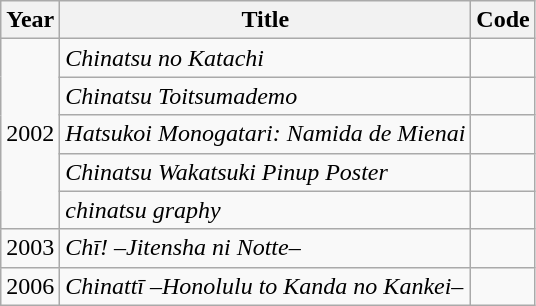<table class="wikitable">
<tr>
<th>Year</th>
<th>Title</th>
<th>Code</th>
</tr>
<tr>
<td rowspan="5">2002</td>
<td><em>Chinatsu no Katachi</em></td>
<td></td>
</tr>
<tr>
<td><em>Chinatsu Toitsumademo</em></td>
<td></td>
</tr>
<tr>
<td><em>Hatsukoi Monogatari: Namida de Mienai</em></td>
<td></td>
</tr>
<tr>
<td><em>Chinatsu Wakatsuki Pinup Poster</em></td>
<td></td>
</tr>
<tr>
<td><em>chinatsu graphy</em></td>
<td></td>
</tr>
<tr>
<td>2003</td>
<td><em>Chī! –Jitensha ni Notte–</em></td>
<td></td>
</tr>
<tr>
<td>2006</td>
<td><em>Chinattī –Honolulu to Kanda no Kankei–</em></td>
<td></td>
</tr>
</table>
